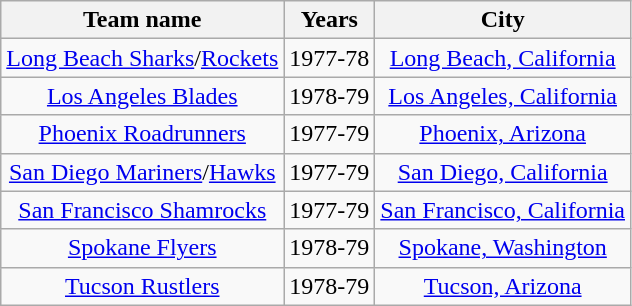<table class="wikitable">
<tr>
<th>Team name</th>
<th>Years</th>
<th>City</th>
</tr>
<tr align="center">
<td><a href='#'>Long Beach Sharks</a>/<a href='#'>Rockets</a></td>
<td>1977-78</td>
<td><a href='#'>Long Beach, California</a></td>
</tr>
<tr align="center">
<td><a href='#'>Los Angeles Blades</a></td>
<td>1978-79</td>
<td><a href='#'>Los Angeles, California</a></td>
</tr>
<tr align="center">
<td><a href='#'>Phoenix Roadrunners</a></td>
<td>1977-79</td>
<td><a href='#'>Phoenix, Arizona</a></td>
</tr>
<tr align="center">
<td><a href='#'>San Diego Mariners</a>/<a href='#'>Hawks</a></td>
<td>1977-79</td>
<td><a href='#'>San Diego, California</a></td>
</tr>
<tr align="center">
<td><a href='#'>San Francisco Shamrocks</a></td>
<td>1977-79</td>
<td><a href='#'>San Francisco, California</a></td>
</tr>
<tr align="center">
<td><a href='#'>Spokane Flyers</a></td>
<td>1978-79</td>
<td><a href='#'>Spokane, Washington</a></td>
</tr>
<tr align="center">
<td><a href='#'>Tucson Rustlers</a></td>
<td>1978-79</td>
<td><a href='#'>Tucson, Arizona</a></td>
</tr>
</table>
